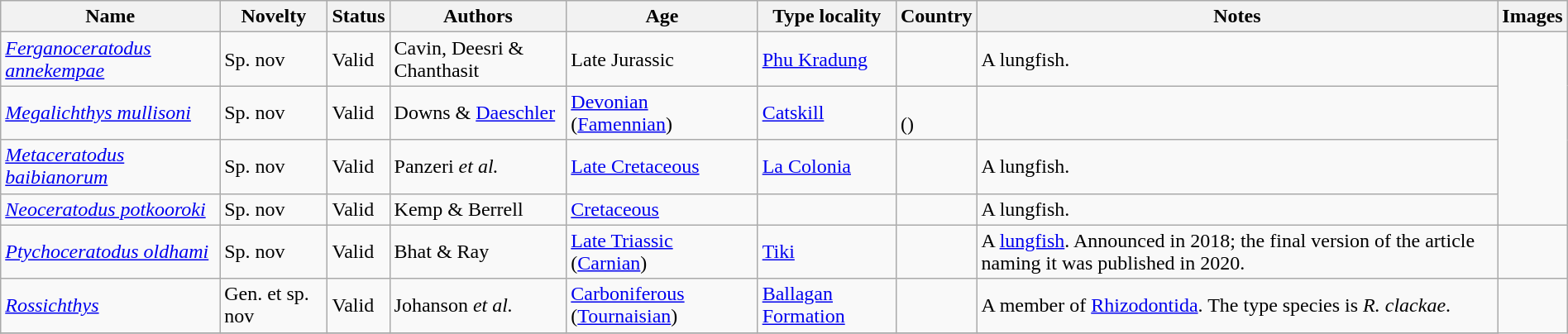<table class="wikitable sortable" align="center" width="100%">
<tr>
<th>Name</th>
<th>Novelty</th>
<th>Status</th>
<th>Authors</th>
<th>Age</th>
<th>Type locality</th>
<th>Country</th>
<th>Notes</th>
<th>Images</th>
</tr>
<tr>
<td><em><a href='#'>Ferganoceratodus annekempae</a></em></td>
<td>Sp. nov</td>
<td>Valid</td>
<td>Cavin, Deesri & Chanthasit</td>
<td>Late Jurassic</td>
<td><a href='#'>Phu Kradung</a></td>
<td></td>
<td>A lungfish.</td>
</tr>
<tr>
<td><em><a href='#'>Megalichthys mullisoni</a></em></td>
<td>Sp. nov</td>
<td>Valid</td>
<td>Downs & <a href='#'>Daeschler</a></td>
<td><a href='#'>Devonian</a> (<a href='#'>Famennian</a>)</td>
<td><a href='#'>Catskill</a></td>
<td><br>()</td>
<td></td>
</tr>
<tr>
<td><em><a href='#'>Metaceratodus baibianorum</a></em></td>
<td>Sp. nov</td>
<td>Valid</td>
<td>Panzeri <em>et al.</em></td>
<td><a href='#'>Late Cretaceous</a></td>
<td><a href='#'>La Colonia</a></td>
<td></td>
<td>A lungfish.</td>
</tr>
<tr>
<td><em><a href='#'>Neoceratodus potkooroki</a></em></td>
<td>Sp. nov</td>
<td>Valid</td>
<td>Kemp & Berrell</td>
<td><a href='#'>Cretaceous</a></td>
<td></td>
<td></td>
<td>A lungfish.</td>
</tr>
<tr>
<td><em><a href='#'>Ptychoceratodus oldhami</a></em></td>
<td>Sp. nov</td>
<td>Valid</td>
<td>Bhat & Ray</td>
<td><a href='#'>Late Triassic</a> (<a href='#'>Carnian</a>)</td>
<td><a href='#'>Tiki</a></td>
<td></td>
<td>A <a href='#'>lungfish</a>. Announced in 2018; the final version of the article naming it was published in 2020.</td>
<td></td>
</tr>
<tr>
<td><em><a href='#'>Rossichthys</a></em></td>
<td>Gen. et sp. nov</td>
<td>Valid</td>
<td>Johanson <em>et al.</em></td>
<td><a href='#'>Carboniferous</a> (<a href='#'>Tournaisian</a>)</td>
<td><a href='#'>Ballagan Formation</a></td>
<td></td>
<td>A member of <a href='#'>Rhizodontida</a>. The type species is <em>R. clackae</em>.</td>
</tr>
<tr>
</tr>
</table>
